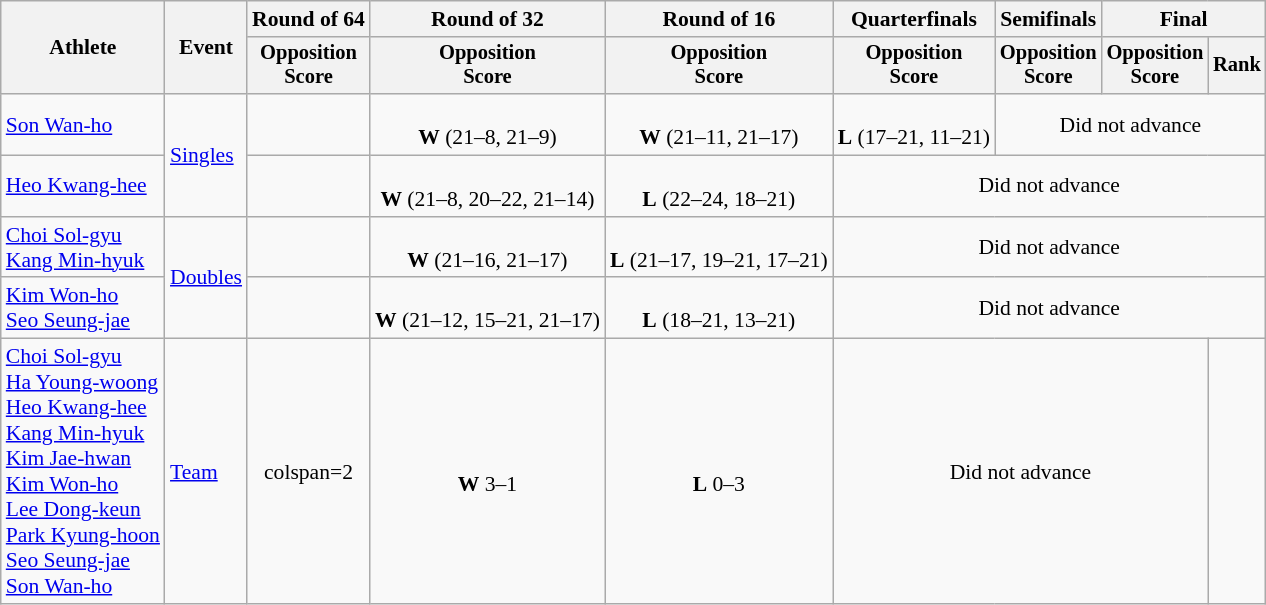<table class=wikitable style=font-size:90%;text-align:center>
<tr>
<th rowspan="2">Athlete</th>
<th rowspan="2">Event</th>
<th>Round of 64</th>
<th>Round of 32</th>
<th>Round of 16</th>
<th>Quarterfinals</th>
<th>Semifinals</th>
<th colspan="2">Final</th>
</tr>
<tr style=font-size:95%>
<th>Opposition<br>Score</th>
<th>Opposition<br>Score</th>
<th>Opposition<br>Score</th>
<th>Opposition<br>Score</th>
<th>Opposition<br>Score</th>
<th>Opposition<br>Score</th>
<th>Rank</th>
</tr>
<tr>
<td align=left><a href='#'>Son Wan-ho</a></td>
<td align=left rowspan=2><a href='#'>Singles</a></td>
<td></td>
<td><br><strong>W</strong> (21–8, 21–9)</td>
<td><br><strong>W</strong> (21–11, 21–17)</td>
<td><br><strong>L</strong> (17–21, 11–21)</td>
<td colspan=3>Did not advance</td>
</tr>
<tr>
<td align=left><a href='#'>Heo Kwang-hee</a></td>
<td></td>
<td><br><strong>W</strong> (21–8, 20–22, 21–14)</td>
<td><br><strong>L</strong> (22–24, 18–21)</td>
<td colspan=4>Did not advance</td>
</tr>
<tr>
<td align=left><a href='#'>Choi Sol-gyu</a> <br> <a href='#'>Kang Min-hyuk</a></td>
<td align=left rowspan=2><a href='#'>Doubles</a></td>
<td></td>
<td><br><strong>W</strong> (21–16, 21–17)</td>
<td><br><strong>L</strong> (21–17, 19–21, 17–21)</td>
<td colspan=4>Did not advance</td>
</tr>
<tr>
<td align=left><a href='#'>Kim Won-ho</a> <br> <a href='#'>Seo Seung-jae</a></td>
<td></td>
<td><br><strong>W</strong> (21–12, 15–21, 21–17)</td>
<td><br><strong>L</strong> (18–21, 13–21)</td>
<td colspan=4>Did not advance</td>
</tr>
<tr>
<td align=left><a href='#'>Choi Sol-gyu</a> <br> <a href='#'>Ha Young-woong</a> <br> <a href='#'>Heo Kwang-hee</a> <br> <a href='#'>Kang Min-hyuk</a> <br> <a href='#'>Kim Jae-hwan</a> <br> <a href='#'>Kim Won-ho</a> <br> <a href='#'>Lee Dong-keun</a> <br> <a href='#'>Park Kyung-hoon</a> <br> <a href='#'>Seo Seung-jae</a> <br> <a href='#'>Son Wan-ho</a></td>
<td align=left><a href='#'>Team</a></td>
<td>colspan=2 </td>
<td><br><strong>W</strong> 3–1</td>
<td><br><strong>L</strong> 0–3</td>
<td colspan="3">Did not advance</td>
</tr>
</table>
